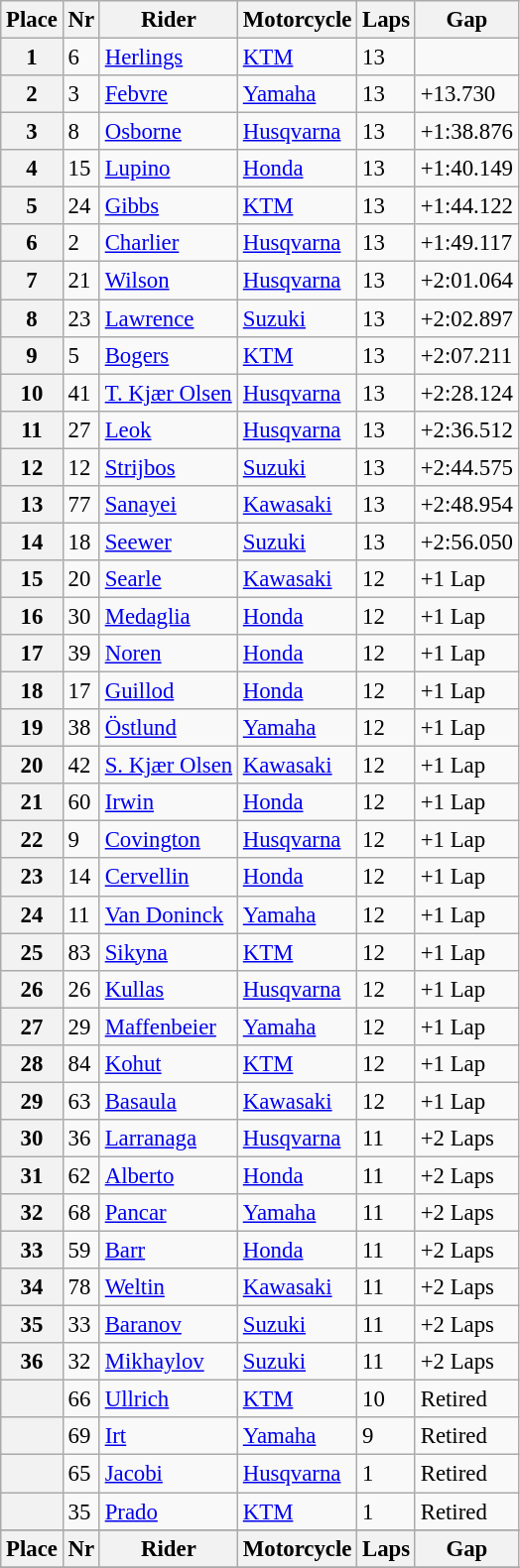<table class="wikitable" style="font-size: 95%">
<tr>
<th>Place</th>
<th>Nr</th>
<th>Rider</th>
<th>Motorcycle</th>
<th>Laps</th>
<th>Gap</th>
</tr>
<tr>
<th>1</th>
<td>6</td>
<td> <a href='#'>Herlings</a></td>
<td><a href='#'>KTM</a></td>
<td>13</td>
<td></td>
</tr>
<tr>
<th>2</th>
<td>3</td>
<td> <a href='#'>Febvre</a></td>
<td><a href='#'>Yamaha</a></td>
<td>13</td>
<td>+13.730</td>
</tr>
<tr>
<th>3</th>
<td>8</td>
<td> <a href='#'>Osborne</a></td>
<td><a href='#'>Husqvarna</a></td>
<td>13</td>
<td>+1:38.876</td>
</tr>
<tr>
<th>4</th>
<td>15</td>
<td> <a href='#'>Lupino</a></td>
<td><a href='#'>Honda</a></td>
<td>13</td>
<td>+1:40.149</td>
</tr>
<tr>
<th>5</th>
<td>24</td>
<td> <a href='#'>Gibbs</a></td>
<td><a href='#'>KTM</a></td>
<td>13</td>
<td>+1:44.122</td>
</tr>
<tr>
<th>6</th>
<td>2</td>
<td> <a href='#'>Charlier</a></td>
<td><a href='#'>Husqvarna</a></td>
<td>13</td>
<td>+1:49.117</td>
</tr>
<tr>
<th>7</th>
<td>21</td>
<td> <a href='#'>Wilson</a></td>
<td><a href='#'>Husqvarna</a></td>
<td>13</td>
<td>+2:01.064</td>
</tr>
<tr>
<th>8</th>
<td>23</td>
<td> <a href='#'>Lawrence</a></td>
<td><a href='#'>Suzuki</a></td>
<td>13</td>
<td>+2:02.897</td>
</tr>
<tr>
<th>9</th>
<td>5</td>
<td> <a href='#'>Bogers</a></td>
<td><a href='#'>KTM</a></td>
<td>13</td>
<td>+2:07.211</td>
</tr>
<tr>
<th>10</th>
<td>41</td>
<td> <a href='#'>T. Kjær Olsen</a></td>
<td><a href='#'>Husqvarna</a></td>
<td>13</td>
<td>+2:28.124</td>
</tr>
<tr>
<th>11</th>
<td>27</td>
<td> <a href='#'>Leok</a></td>
<td><a href='#'>Husqvarna</a></td>
<td>13</td>
<td>+2:36.512</td>
</tr>
<tr>
<th>12</th>
<td>12</td>
<td> <a href='#'>Strijbos</a></td>
<td><a href='#'>Suzuki</a></td>
<td>13</td>
<td>+2:44.575</td>
</tr>
<tr>
<th>13</th>
<td>77</td>
<td> <a href='#'>Sanayei</a></td>
<td><a href='#'>Kawasaki</a></td>
<td>13</td>
<td>+2:48.954</td>
</tr>
<tr>
<th>14</th>
<td>18</td>
<td> <a href='#'>Seewer</a></td>
<td><a href='#'>Suzuki</a></td>
<td>13</td>
<td>+2:56.050</td>
</tr>
<tr>
<th>15</th>
<td>20</td>
<td> <a href='#'>Searle</a></td>
<td><a href='#'>Kawasaki</a></td>
<td>12</td>
<td>+1 Lap</td>
</tr>
<tr>
<th>16</th>
<td>30</td>
<td> <a href='#'>Medaglia</a></td>
<td><a href='#'>Honda</a></td>
<td>12</td>
<td>+1 Lap</td>
</tr>
<tr>
<th>17</th>
<td>39</td>
<td> <a href='#'>Noren</a></td>
<td><a href='#'>Honda</a></td>
<td>12</td>
<td>+1 Lap</td>
</tr>
<tr>
<th>18</th>
<td>17</td>
<td> <a href='#'>Guillod</a></td>
<td><a href='#'>Honda</a></td>
<td>12</td>
<td>+1 Lap</td>
</tr>
<tr>
<th>19</th>
<td>38</td>
<td> <a href='#'>Östlund</a></td>
<td><a href='#'>Yamaha</a></td>
<td>12</td>
<td>+1 Lap</td>
</tr>
<tr>
<th>20</th>
<td>42</td>
<td> <a href='#'>S. Kjær Olsen</a></td>
<td><a href='#'>Kawasaki</a></td>
<td>12</td>
<td>+1 Lap</td>
</tr>
<tr>
<th>21</th>
<td>60</td>
<td> <a href='#'>Irwin</a></td>
<td><a href='#'>Honda</a></td>
<td>12</td>
<td>+1 Lap</td>
</tr>
<tr>
<th>22</th>
<td>9</td>
<td> <a href='#'>Covington</a></td>
<td><a href='#'>Husqvarna</a></td>
<td>12</td>
<td>+1 Lap</td>
</tr>
<tr>
<th>23</th>
<td>14</td>
<td> <a href='#'>Cervellin</a></td>
<td><a href='#'>Honda</a></td>
<td>12</td>
<td>+1 Lap</td>
</tr>
<tr>
<th>24</th>
<td>11</td>
<td> <a href='#'>Van Doninck</a></td>
<td><a href='#'>Yamaha</a></td>
<td>12</td>
<td>+1 Lap</td>
</tr>
<tr>
<th>25</th>
<td>83</td>
<td> <a href='#'>Sikyna</a></td>
<td><a href='#'>KTM</a></td>
<td>12</td>
<td>+1 Lap</td>
</tr>
<tr>
<th>26</th>
<td>26</td>
<td> <a href='#'>Kullas</a></td>
<td><a href='#'>Husqvarna</a></td>
<td>12</td>
<td>+1 Lap</td>
</tr>
<tr>
<th>27</th>
<td>29</td>
<td> <a href='#'>Maffenbeier</a></td>
<td><a href='#'>Yamaha</a></td>
<td>12</td>
<td>+1 Lap</td>
</tr>
<tr>
<th>28</th>
<td>84</td>
<td> <a href='#'>Kohut</a></td>
<td><a href='#'>KTM</a></td>
<td>12</td>
<td>+1 Lap</td>
</tr>
<tr>
<th>29</th>
<td>63</td>
<td> <a href='#'>Basaula</a></td>
<td><a href='#'>Kawasaki</a></td>
<td>12</td>
<td>+1 Lap</td>
</tr>
<tr>
<th>30</th>
<td>36</td>
<td> <a href='#'>Larranaga</a></td>
<td><a href='#'>Husqvarna</a></td>
<td>11</td>
<td>+2 Laps</td>
</tr>
<tr>
<th>31</th>
<td>62</td>
<td> <a href='#'>Alberto</a></td>
<td><a href='#'>Honda</a></td>
<td>11</td>
<td>+2 Laps</td>
</tr>
<tr>
<th>32</th>
<td>68</td>
<td> <a href='#'>Pancar</a></td>
<td><a href='#'>Yamaha</a></td>
<td>11</td>
<td>+2 Laps</td>
</tr>
<tr>
<th>33</th>
<td>59</td>
<td> <a href='#'>Barr</a></td>
<td><a href='#'>Honda</a></td>
<td>11</td>
<td>+2 Laps</td>
</tr>
<tr>
<th>34</th>
<td>78</td>
<td> <a href='#'>Weltin</a></td>
<td><a href='#'>Kawasaki</a></td>
<td>11</td>
<td>+2 Laps</td>
</tr>
<tr>
<th>35</th>
<td>33</td>
<td> <a href='#'>Baranov</a></td>
<td><a href='#'>Suzuki</a></td>
<td>11</td>
<td>+2 Laps</td>
</tr>
<tr>
<th>36</th>
<td>32</td>
<td> <a href='#'>Mikhaylov</a></td>
<td><a href='#'>Suzuki</a></td>
<td>11</td>
<td>+2 Laps</td>
</tr>
<tr>
<th></th>
<td>66</td>
<td> <a href='#'>Ullrich</a></td>
<td><a href='#'>KTM</a></td>
<td>10</td>
<td>Retired</td>
</tr>
<tr>
<th></th>
<td>69</td>
<td> <a href='#'>Irt</a></td>
<td><a href='#'>Yamaha</a></td>
<td>9</td>
<td>Retired</td>
</tr>
<tr>
<th></th>
<td>65</td>
<td> <a href='#'>Jacobi</a></td>
<td><a href='#'>Husqvarna</a></td>
<td>1</td>
<td>Retired</td>
</tr>
<tr>
<th></th>
<td>35</td>
<td> <a href='#'>Prado</a></td>
<td><a href='#'>KTM</a></td>
<td>1</td>
<td>Retired</td>
</tr>
<tr>
</tr>
<tr>
<th>Place</th>
<th>Nr</th>
<th>Rider</th>
<th>Motorcycle</th>
<th>Laps</th>
<th>Gap</th>
</tr>
<tr>
</tr>
</table>
